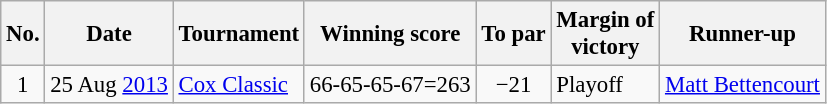<table class="wikitable" style="font-size:95%;">
<tr>
<th>No.</th>
<th>Date</th>
<th>Tournament</th>
<th>Winning score</th>
<th>To par</th>
<th>Margin of<br>victory</th>
<th>Runner-up</th>
</tr>
<tr>
<td align=center>1</td>
<td align=right>25 Aug <a href='#'>2013</a></td>
<td><a href='#'>Cox Classic</a></td>
<td>66-65-65-67=263</td>
<td align=center>−21</td>
<td>Playoff</td>
<td> <a href='#'>Matt Bettencourt</a></td>
</tr>
</table>
